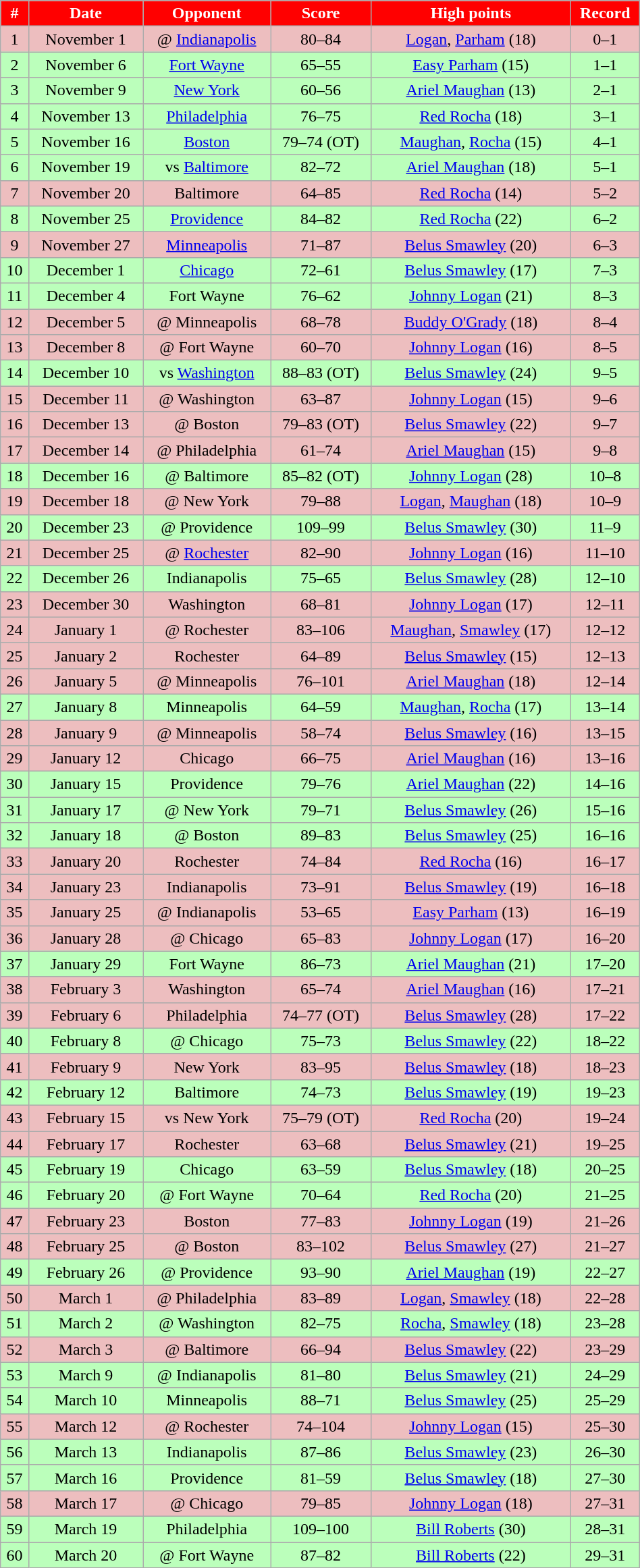<table class="wikitable" width="50%">
<tr align="center"  style="background:#FF0000;color:white;">
<td><strong>#</strong></td>
<td><strong>Date</strong></td>
<td><strong>Opponent</strong></td>
<td><strong>Score</strong></td>
<td><strong>High points</strong></td>
<td><strong>Record</strong></td>
</tr>
<tr align="center" bgcolor="edbebf">
<td>1</td>
<td>November 1</td>
<td>@ <a href='#'>Indianapolis</a></td>
<td>80–84</td>
<td><a href='#'>Logan</a>, <a href='#'>Parham</a> (18)</td>
<td>0–1</td>
</tr>
<tr align="center" bgcolor="bbffbb">
<td>2</td>
<td>November 6</td>
<td><a href='#'>Fort Wayne</a></td>
<td>65–55</td>
<td><a href='#'>Easy Parham</a> (15)</td>
<td>1–1</td>
</tr>
<tr align="center" bgcolor="bbffbb">
<td>3</td>
<td>November 9</td>
<td><a href='#'>New York</a></td>
<td>60–56</td>
<td><a href='#'>Ariel Maughan</a> (13)</td>
<td>2–1</td>
</tr>
<tr align="center" bgcolor="bbffbb">
<td>4</td>
<td>November 13</td>
<td><a href='#'>Philadelphia</a></td>
<td>76–75</td>
<td><a href='#'>Red Rocha</a> (18)</td>
<td>3–1</td>
</tr>
<tr align="center" bgcolor="bbffbb">
<td>5</td>
<td>November 16</td>
<td><a href='#'>Boston</a></td>
<td>79–74 (OT)</td>
<td><a href='#'>Maughan</a>, <a href='#'>Rocha</a> (15)</td>
<td>4–1</td>
</tr>
<tr align="center" bgcolor="bbffbb">
<td>6</td>
<td>November 19</td>
<td>vs <a href='#'>Baltimore</a></td>
<td>82–72</td>
<td><a href='#'>Ariel Maughan</a> (18)</td>
<td>5–1</td>
</tr>
<tr align="center" bgcolor="edbebf">
<td>7</td>
<td>November 20</td>
<td>Baltimore</td>
<td>64–85</td>
<td><a href='#'>Red Rocha</a> (14)</td>
<td>5–2</td>
</tr>
<tr align="center" bgcolor="bbffbb">
<td>8</td>
<td>November 25</td>
<td><a href='#'>Providence</a></td>
<td>84–82</td>
<td><a href='#'>Red Rocha</a> (22)</td>
<td>6–2</td>
</tr>
<tr align="center" bgcolor="edbebf">
<td>9</td>
<td>November 27</td>
<td><a href='#'>Minneapolis</a></td>
<td>71–87</td>
<td><a href='#'>Belus Smawley</a> (20)</td>
<td>6–3</td>
</tr>
<tr align="center" bgcolor="bbffbb">
<td>10</td>
<td>December 1</td>
<td><a href='#'>Chicago</a></td>
<td>72–61</td>
<td><a href='#'>Belus Smawley</a> (17)</td>
<td>7–3</td>
</tr>
<tr align="center" bgcolor="bbffbb">
<td>11</td>
<td>December 4</td>
<td>Fort Wayne</td>
<td>76–62</td>
<td><a href='#'>Johnny Logan</a> (21)</td>
<td>8–3</td>
</tr>
<tr align="center" bgcolor="edbebf">
<td>12</td>
<td>December 5</td>
<td>@ Minneapolis</td>
<td>68–78</td>
<td><a href='#'>Buddy O'Grady</a> (18)</td>
<td>8–4</td>
</tr>
<tr align="center" bgcolor="edbebf">
<td>13</td>
<td>December 8</td>
<td>@ Fort Wayne</td>
<td>60–70</td>
<td><a href='#'>Johnny Logan</a> (16)</td>
<td>8–5</td>
</tr>
<tr align="center" bgcolor="bbffbb">
<td>14</td>
<td>December 10</td>
<td>vs <a href='#'>Washington</a></td>
<td>88–83 (OT)</td>
<td><a href='#'>Belus Smawley</a> (24)</td>
<td>9–5</td>
</tr>
<tr align="center" bgcolor="edbebf">
<td>15</td>
<td>December 11</td>
<td>@ Washington</td>
<td>63–87</td>
<td><a href='#'>Johnny Logan</a> (15)</td>
<td>9–6</td>
</tr>
<tr align="center" bgcolor="edbebf">
<td>16</td>
<td>December 13</td>
<td>@ Boston</td>
<td>79–83 (OT)</td>
<td><a href='#'>Belus Smawley</a> (22)</td>
<td>9–7</td>
</tr>
<tr align="center" bgcolor="edbebf">
<td>17</td>
<td>December 14</td>
<td>@ Philadelphia</td>
<td>61–74</td>
<td><a href='#'>Ariel Maughan</a> (15)</td>
<td>9–8</td>
</tr>
<tr align="center" bgcolor="bbffbb">
<td>18</td>
<td>December 16</td>
<td>@ Baltimore</td>
<td>85–82 (OT)</td>
<td><a href='#'>Johnny Logan</a> (28)</td>
<td>10–8</td>
</tr>
<tr align="center" bgcolor="edbebf">
<td>19</td>
<td>December 18</td>
<td>@ New York</td>
<td>79–88</td>
<td><a href='#'>Logan</a>, <a href='#'>Maughan</a> (18)</td>
<td>10–9</td>
</tr>
<tr align="center" bgcolor="bbffbb">
<td>20</td>
<td>December 23</td>
<td>@ Providence</td>
<td>109–99</td>
<td><a href='#'>Belus Smawley</a> (30)</td>
<td>11–9</td>
</tr>
<tr align="center" bgcolor="edbebf">
<td>21</td>
<td>December 25</td>
<td>@ <a href='#'>Rochester</a></td>
<td>82–90</td>
<td><a href='#'>Johnny Logan</a> (16)</td>
<td>11–10</td>
</tr>
<tr align="center" bgcolor="bbffbb">
<td>22</td>
<td>December 26</td>
<td>Indianapolis</td>
<td>75–65</td>
<td><a href='#'>Belus Smawley</a> (28)</td>
<td>12–10</td>
</tr>
<tr align="center" bgcolor="edbebf">
<td>23</td>
<td>December 30</td>
<td>Washington</td>
<td>68–81</td>
<td><a href='#'>Johnny Logan</a> (17)</td>
<td>12–11</td>
</tr>
<tr align="center" bgcolor="edbebf">
<td>24</td>
<td>January 1</td>
<td>@ Rochester</td>
<td>83–106</td>
<td><a href='#'>Maughan</a>, <a href='#'>Smawley</a> (17)</td>
<td>12–12</td>
</tr>
<tr align="center" bgcolor="edbebf">
<td>25</td>
<td>January 2</td>
<td>Rochester</td>
<td>64–89</td>
<td><a href='#'>Belus Smawley</a> (15)</td>
<td>12–13</td>
</tr>
<tr align="center" bgcolor="edbebf">
<td>26</td>
<td>January 5</td>
<td>@ Minneapolis</td>
<td>76–101</td>
<td><a href='#'>Ariel Maughan</a> (18)</td>
<td>12–14</td>
</tr>
<tr align="center" bgcolor="bbffbb">
<td>27</td>
<td>January 8</td>
<td>Minneapolis</td>
<td>64–59</td>
<td><a href='#'>Maughan</a>, <a href='#'>Rocha</a> (17)</td>
<td>13–14</td>
</tr>
<tr align="center" bgcolor="edbebf">
<td>28</td>
<td>January 9</td>
<td>@ Minneapolis</td>
<td>58–74</td>
<td><a href='#'>Belus Smawley</a> (16)</td>
<td>13–15</td>
</tr>
<tr align="center" bgcolor="edbebf">
<td>29</td>
<td>January 12</td>
<td>Chicago</td>
<td>66–75</td>
<td><a href='#'>Ariel Maughan</a> (16)</td>
<td>13–16</td>
</tr>
<tr align="center" bgcolor="bbffbb">
<td>30</td>
<td>January 15</td>
<td>Providence</td>
<td>79–76</td>
<td><a href='#'>Ariel Maughan</a> (22)</td>
<td>14–16</td>
</tr>
<tr align="center" bgcolor="bbffbb">
<td>31</td>
<td>January 17</td>
<td>@ New York</td>
<td>79–71</td>
<td><a href='#'>Belus Smawley</a> (26)</td>
<td>15–16</td>
</tr>
<tr align="center" bgcolor="bbffbb">
<td>32</td>
<td>January 18</td>
<td>@ Boston</td>
<td>89–83</td>
<td><a href='#'>Belus Smawley</a> (25)</td>
<td>16–16</td>
</tr>
<tr align="center" bgcolor="edbebf">
<td>33</td>
<td>January 20</td>
<td>Rochester</td>
<td>74–84</td>
<td><a href='#'>Red Rocha</a> (16)</td>
<td>16–17</td>
</tr>
<tr align="center" bgcolor="edbebf">
<td>34</td>
<td>January 23</td>
<td>Indianapolis</td>
<td>73–91</td>
<td><a href='#'>Belus Smawley</a> (19)</td>
<td>16–18</td>
</tr>
<tr align="center" bgcolor="edbebf">
<td>35</td>
<td>January 25</td>
<td>@ Indianapolis</td>
<td>53–65</td>
<td><a href='#'>Easy Parham</a> (13)</td>
<td>16–19</td>
</tr>
<tr align="center" bgcolor="edbebf">
<td>36</td>
<td>January 28</td>
<td>@ Chicago</td>
<td>65–83</td>
<td><a href='#'>Johnny Logan</a> (17)</td>
<td>16–20</td>
</tr>
<tr align="center" bgcolor="bbffbb">
<td>37</td>
<td>January 29</td>
<td>Fort Wayne</td>
<td>86–73</td>
<td><a href='#'>Ariel Maughan</a> (21)</td>
<td>17–20</td>
</tr>
<tr align="center" bgcolor="edbebf">
<td>38</td>
<td>February 3</td>
<td>Washington</td>
<td>65–74</td>
<td><a href='#'>Ariel Maughan</a> (16)</td>
<td>17–21</td>
</tr>
<tr align="center" bgcolor="edbebf">
<td>39</td>
<td>February 6</td>
<td>Philadelphia</td>
<td>74–77 (OT)</td>
<td><a href='#'>Belus Smawley</a> (28)</td>
<td>17–22</td>
</tr>
<tr align="center" bgcolor="bbffbb">
<td>40</td>
<td>February 8</td>
<td>@ Chicago</td>
<td>75–73</td>
<td><a href='#'>Belus Smawley</a> (22)</td>
<td>18–22</td>
</tr>
<tr align="center" bgcolor="edbebf">
<td>41</td>
<td>February 9</td>
<td>New York</td>
<td>83–95</td>
<td><a href='#'>Belus Smawley</a> (18)</td>
<td>18–23</td>
</tr>
<tr align="center" bgcolor="bbffbb">
<td>42</td>
<td>February 12</td>
<td>Baltimore</td>
<td>74–73</td>
<td><a href='#'>Belus Smawley</a> (19)</td>
<td>19–23</td>
</tr>
<tr align="center" bgcolor="edbebf">
<td>43</td>
<td>February 15</td>
<td>vs New York</td>
<td>75–79 (OT)</td>
<td><a href='#'>Red Rocha</a> (20)</td>
<td>19–24</td>
</tr>
<tr align="center" bgcolor="edbebf">
<td>44</td>
<td>February 17</td>
<td>Rochester</td>
<td>63–68</td>
<td><a href='#'>Belus Smawley</a> (21)</td>
<td>19–25</td>
</tr>
<tr align="center" bgcolor="bbffbb">
<td>45</td>
<td>February 19</td>
<td>Chicago</td>
<td>63–59</td>
<td><a href='#'>Belus Smawley</a> (18)</td>
<td>20–25</td>
</tr>
<tr align="center" bgcolor="bbffbb">
<td>46</td>
<td>February 20</td>
<td>@ Fort Wayne</td>
<td>70–64</td>
<td><a href='#'>Red Rocha</a> (20)</td>
<td>21–25</td>
</tr>
<tr align="center" bgcolor="edbebf">
<td>47</td>
<td>February 23</td>
<td>Boston</td>
<td>77–83</td>
<td><a href='#'>Johnny Logan</a> (19)</td>
<td>21–26</td>
</tr>
<tr align="center" bgcolor="edbebf">
<td>48</td>
<td>February 25</td>
<td>@ Boston</td>
<td>83–102</td>
<td><a href='#'>Belus Smawley</a> (27)</td>
<td>21–27</td>
</tr>
<tr align="center" bgcolor="bbffbb">
<td>49</td>
<td>February 26</td>
<td>@ Providence</td>
<td>93–90</td>
<td><a href='#'>Ariel Maughan</a> (19)</td>
<td>22–27</td>
</tr>
<tr align="center" bgcolor="edbebf">
<td>50</td>
<td>March 1</td>
<td>@ Philadelphia</td>
<td>83–89</td>
<td><a href='#'>Logan</a>, <a href='#'>Smawley</a> (18)</td>
<td>22–28</td>
</tr>
<tr align="center" bgcolor="bbffbb">
<td>51</td>
<td>March 2</td>
<td>@ Washington</td>
<td>82–75</td>
<td><a href='#'>Rocha</a>, <a href='#'>Smawley</a> (18)</td>
<td>23–28</td>
</tr>
<tr align="center" bgcolor="edbebf">
<td>52</td>
<td>March 3</td>
<td>@ Baltimore</td>
<td>66–94</td>
<td><a href='#'>Belus Smawley</a> (22)</td>
<td>23–29</td>
</tr>
<tr align="center" bgcolor="bbffbb">
<td>53</td>
<td>March 9</td>
<td>@ Indianapolis</td>
<td>81–80</td>
<td><a href='#'>Belus Smawley</a> (21)</td>
<td>24–29</td>
</tr>
<tr align="center" bgcolor="bbffbb">
<td>54</td>
<td>March 10</td>
<td>Minneapolis</td>
<td>88–71</td>
<td><a href='#'>Belus Smawley</a> (25)</td>
<td>25–29</td>
</tr>
<tr align="center" bgcolor="edbebf">
<td>55</td>
<td>March 12</td>
<td>@ Rochester</td>
<td>74–104</td>
<td><a href='#'>Johnny Logan</a> (15)</td>
<td>25–30</td>
</tr>
<tr align="center" bgcolor="bbffbb">
<td>56</td>
<td>March 13</td>
<td>Indianapolis</td>
<td>87–86</td>
<td><a href='#'>Belus Smawley</a> (23)</td>
<td>26–30</td>
</tr>
<tr align="center" bgcolor="bbffbb">
<td>57</td>
<td>March 16</td>
<td>Providence</td>
<td>81–59</td>
<td><a href='#'>Belus Smawley</a> (18)</td>
<td>27–30</td>
</tr>
<tr align="center" bgcolor="edbebf">
<td>58</td>
<td>March 17</td>
<td>@ Chicago</td>
<td>79–85</td>
<td><a href='#'>Johnny Logan</a> (18)</td>
<td>27–31</td>
</tr>
<tr align="center" bgcolor="bbffbb">
<td>59</td>
<td>March 19</td>
<td>Philadelphia</td>
<td>109–100</td>
<td><a href='#'>Bill Roberts</a> (30)</td>
<td>28–31</td>
</tr>
<tr align="center" bgcolor="bbffbb">
<td>60</td>
<td>March 20</td>
<td>@ Fort Wayne</td>
<td>87–82</td>
<td><a href='#'>Bill Roberts</a> (22)</td>
<td>29–31</td>
</tr>
</table>
